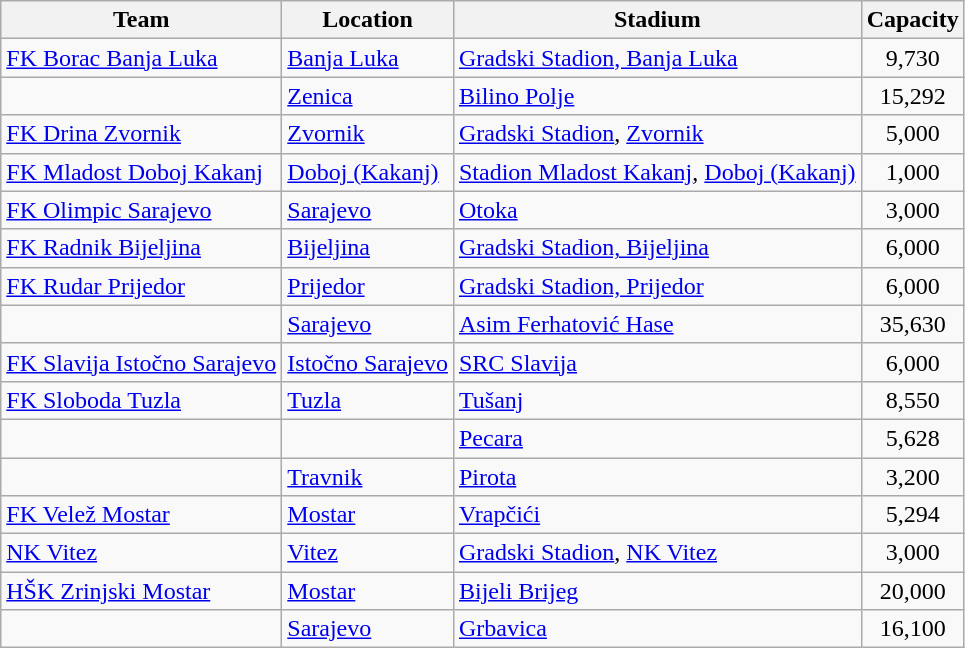<table class="wikitable sortable">
<tr>
<th>Team</th>
<th>Location</th>
<th>Stadium</th>
<th>Capacity</th>
</tr>
<tr>
<td><a href='#'>FK Borac Banja Luka</a></td>
<td><a href='#'>Banja Luka</a></td>
<td><a href='#'>Gradski Stadion, Banja Luka</a></td>
<td align="center">9,730</td>
</tr>
<tr>
<td></td>
<td><a href='#'>Zenica</a></td>
<td><a href='#'>Bilino Polje</a></td>
<td align="center">15,292</td>
</tr>
<tr>
<td><a href='#'>FK Drina Zvornik</a></td>
<td><a href='#'>Zvornik</a></td>
<td><a href='#'>Gradski Stadion</a>, <a href='#'>Zvornik</a></td>
<td align="center">5,000</td>
</tr>
<tr>
<td><a href='#'>FK Mladost Doboj Kakanj</a></td>
<td><a href='#'>Doboj (Kakanj)</a></td>
<td><a href='#'>Stadion Mladost Kakanj</a>, <a href='#'>Doboj (Kakanj)</a></td>
<td align="center">1,000</td>
</tr>
<tr>
<td><a href='#'>FK Olimpic Sarajevo</a></td>
<td><a href='#'>Sarajevo</a></td>
<td><a href='#'>Otoka</a></td>
<td align="center">3,000</td>
</tr>
<tr>
<td><a href='#'>FK Radnik Bijeljina</a></td>
<td><a href='#'>Bijeljina</a></td>
<td><a href='#'>Gradski Stadion, Bijeljina</a></td>
<td align="center">6,000</td>
</tr>
<tr>
<td><a href='#'>FK Rudar Prijedor</a></td>
<td><a href='#'>Prijedor</a></td>
<td><a href='#'>Gradski Stadion, Prijedor</a></td>
<td align="center">6,000</td>
</tr>
<tr>
<td></td>
<td><a href='#'>Sarajevo</a></td>
<td><a href='#'>Asim Ferhatović Hase</a></td>
<td align="center">35,630</td>
</tr>
<tr>
<td><a href='#'>FK Slavija Istočno Sarajevo</a></td>
<td><a href='#'>Istočno Sarajevo</a></td>
<td><a href='#'>SRC Slavija</a></td>
<td align="center">6,000</td>
</tr>
<tr>
<td><a href='#'>FK Sloboda Tuzla</a></td>
<td><a href='#'>Tuzla</a></td>
<td><a href='#'>Tušanj</a></td>
<td align="center">8,550</td>
</tr>
<tr>
<td></td>
<td></td>
<td><a href='#'>Pecara</a></td>
<td align="center">5,628</td>
</tr>
<tr>
<td></td>
<td><a href='#'>Travnik</a></td>
<td><a href='#'>Pirota</a></td>
<td align="center">3,200</td>
</tr>
<tr>
<td><a href='#'>FK Velež Mostar</a></td>
<td><a href='#'>Mostar</a></td>
<td><a href='#'>Vrapčići</a></td>
<td align="center">5,294</td>
</tr>
<tr>
<td><a href='#'>NK Vitez</a></td>
<td><a href='#'>Vitez</a></td>
<td><a href='#'>Gradski Stadion</a>, <a href='#'>NK Vitez</a></td>
<td align="center">3,000</td>
</tr>
<tr>
<td><a href='#'>HŠK Zrinjski Mostar</a></td>
<td><a href='#'>Mostar</a></td>
<td><a href='#'>Bijeli Brijeg</a></td>
<td align="center">20,000</td>
</tr>
<tr>
<td></td>
<td><a href='#'>Sarajevo</a></td>
<td><a href='#'>Grbavica</a></td>
<td align="center">16,100</td>
</tr>
</table>
